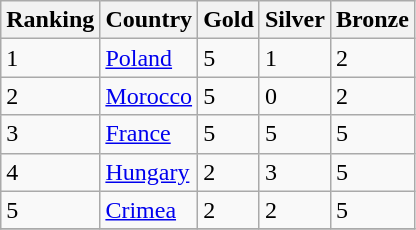<table class="wikitable">
<tr>
<th>Ranking</th>
<th>Country</th>
<th>Gold </th>
<th>Silver </th>
<th>Bronze </th>
</tr>
<tr>
<td>1</td>
<td> <a href='#'>Poland</a></td>
<td>5</td>
<td>1</td>
<td>2</td>
</tr>
<tr>
<td>2</td>
<td> <a href='#'>Morocco</a></td>
<td>5</td>
<td>0</td>
<td>2</td>
</tr>
<tr>
<td>3</td>
<td> <a href='#'>France</a></td>
<td>5</td>
<td>5</td>
<td>5</td>
</tr>
<tr>
<td>4</td>
<td> <a href='#'>Hungary</a></td>
<td>2</td>
<td>3</td>
<td>5</td>
</tr>
<tr>
<td>5</td>
<td> <a href='#'>Crimea</a></td>
<td>2</td>
<td>2</td>
<td>5</td>
</tr>
<tr>
</tr>
</table>
